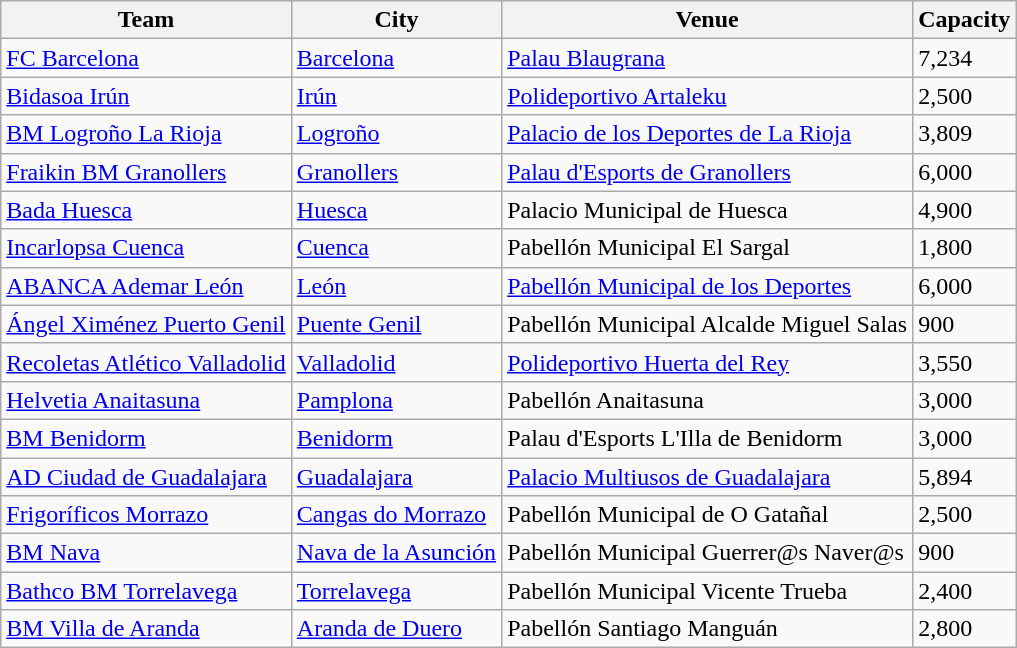<table class="wikitable sortable">
<tr>
<th>Team</th>
<th>City</th>
<th>Venue</th>
<th>Capacity</th>
</tr>
<tr>
<td><a href='#'>FC Barcelona</a></td>
<td><a href='#'>Barcelona</a></td>
<td><a href='#'>Palau Blaugrana</a></td>
<td>7,234</td>
</tr>
<tr>
<td><a href='#'>Bidasoa Irún</a></td>
<td><a href='#'>Irún</a></td>
<td><a href='#'>Polideportivo Artaleku</a></td>
<td>2,500</td>
</tr>
<tr>
<td><a href='#'>BM Logroño La Rioja</a></td>
<td><a href='#'>Logroño</a></td>
<td><a href='#'>Palacio de los Deportes de La Rioja</a></td>
<td>3,809</td>
</tr>
<tr>
<td><a href='#'>Fraikin BM Granollers</a></td>
<td><a href='#'>Granollers</a></td>
<td><a href='#'>Palau d'Esports de Granollers</a></td>
<td>6,000</td>
</tr>
<tr>
<td><a href='#'>Bada Huesca</a></td>
<td><a href='#'>Huesca</a></td>
<td>Palacio Municipal de Huesca</td>
<td>4,900</td>
</tr>
<tr>
<td><a href='#'>Incarlopsa Cuenca</a></td>
<td><a href='#'>Cuenca</a></td>
<td>Pabellón Municipal El Sargal</td>
<td>1,800</td>
</tr>
<tr>
<td><a href='#'>ABANCA Ademar León</a></td>
<td><a href='#'>León</a></td>
<td><a href='#'>Pabellón Municipal de los Deportes</a></td>
<td>6,000</td>
</tr>
<tr>
<td><a href='#'>Ángel Ximénez Puerto Genil</a></td>
<td><a href='#'>Puente Genil</a></td>
<td>Pabellón Municipal Alcalde Miguel Salas</td>
<td>900</td>
</tr>
<tr>
<td><a href='#'>Recoletas Atlético Valladolid</a></td>
<td><a href='#'>Valladolid</a></td>
<td><a href='#'>Polideportivo Huerta del Rey</a></td>
<td>3,550</td>
</tr>
<tr>
<td><a href='#'>Helvetia Anaitasuna</a></td>
<td><a href='#'>Pamplona</a></td>
<td>Pabellón Anaitasuna</td>
<td>3,000</td>
</tr>
<tr>
<td><a href='#'>BM Benidorm</a></td>
<td><a href='#'>Benidorm</a></td>
<td>Palau d'Esports L'Illa de Benidorm</td>
<td>3,000</td>
</tr>
<tr>
<td><a href='#'>AD Ciudad de Guadalajara</a></td>
<td><a href='#'>Guadalajara</a></td>
<td><a href='#'>Palacio Multiusos de Guadalajara</a></td>
<td>5,894</td>
</tr>
<tr>
<td><a href='#'>Frigoríficos Morrazo</a></td>
<td><a href='#'>Cangas do Morrazo</a></td>
<td>Pabellón Municipal de O Gatañal</td>
<td>2,500</td>
</tr>
<tr>
<td><a href='#'>BM Nava</a></td>
<td><a href='#'>Nava de la Asunción</a></td>
<td>Pabellón Municipal Guerrer@s Naver@s</td>
<td>900</td>
</tr>
<tr>
<td><a href='#'>Bathco BM Torrelavega</a></td>
<td><a href='#'>Torrelavega</a></td>
<td>Pabellón Municipal Vicente Trueba</td>
<td>2,400</td>
</tr>
<tr>
<td><a href='#'>BM Villa de Aranda</a></td>
<td><a href='#'>Aranda de Duero</a></td>
<td>Pabellón Santiago Manguán</td>
<td>2,800</td>
</tr>
</table>
